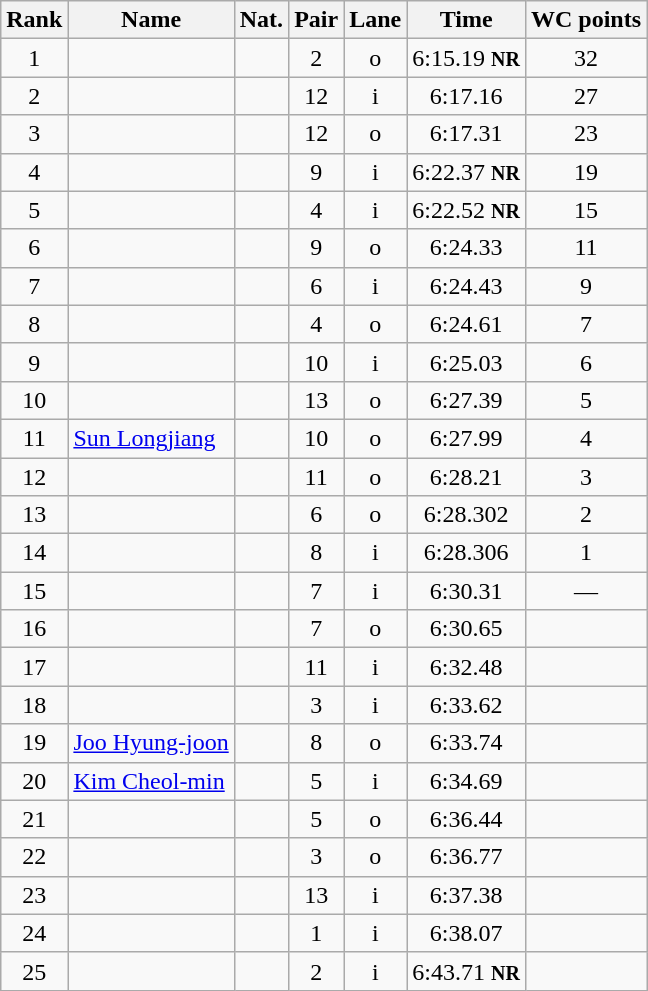<table class="wikitable sortable" style="text-align:center">
<tr>
<th>Rank</th>
<th>Name</th>
<th>Nat.</th>
<th>Pair</th>
<th>Lane</th>
<th>Time</th>
<th>WC points</th>
</tr>
<tr>
<td>1</td>
<td align=left></td>
<td></td>
<td>2</td>
<td>o</td>
<td>6:15.19 <strong><small>NR</small></strong></td>
<td>32</td>
</tr>
<tr>
<td>2</td>
<td align=left></td>
<td></td>
<td>12</td>
<td>i</td>
<td>6:17.16</td>
<td>27</td>
</tr>
<tr>
<td>3</td>
<td align=left></td>
<td></td>
<td>12</td>
<td>o</td>
<td>6:17.31</td>
<td>23</td>
</tr>
<tr>
<td>4</td>
<td align=left></td>
<td></td>
<td>9</td>
<td>i</td>
<td>6:22.37 <strong><small>NR</small></strong></td>
<td>19</td>
</tr>
<tr>
<td>5</td>
<td align=left></td>
<td></td>
<td>4</td>
<td>i</td>
<td>6:22.52 <strong><small>NR</small></strong></td>
<td>15</td>
</tr>
<tr>
<td>6</td>
<td align=left></td>
<td></td>
<td>9</td>
<td>o</td>
<td>6:24.33</td>
<td>11</td>
</tr>
<tr>
<td>7</td>
<td align=left></td>
<td></td>
<td>6</td>
<td>i</td>
<td>6:24.43</td>
<td>9</td>
</tr>
<tr>
<td>8</td>
<td align=left></td>
<td></td>
<td>4</td>
<td>o</td>
<td>6:24.61</td>
<td>7</td>
</tr>
<tr>
<td>9</td>
<td align=left></td>
<td></td>
<td>10</td>
<td>i</td>
<td>6:25.03</td>
<td>6</td>
</tr>
<tr>
<td>10</td>
<td align=left></td>
<td></td>
<td>13</td>
<td>o</td>
<td>6:27.39</td>
<td>5</td>
</tr>
<tr>
<td>11</td>
<td align=left><a href='#'>Sun Longjiang</a></td>
<td></td>
<td>10</td>
<td>o</td>
<td>6:27.99</td>
<td>4</td>
</tr>
<tr>
<td>12</td>
<td align=left></td>
<td></td>
<td>11</td>
<td>o</td>
<td>6:28.21</td>
<td>3</td>
</tr>
<tr>
<td>13</td>
<td align=left></td>
<td></td>
<td>6</td>
<td>o</td>
<td>6:28.302</td>
<td>2</td>
</tr>
<tr>
<td>14</td>
<td align=left></td>
<td></td>
<td>8</td>
<td>i</td>
<td>6:28.306</td>
<td>1</td>
</tr>
<tr>
<td>15</td>
<td align=left></td>
<td></td>
<td>7</td>
<td>i</td>
<td>6:30.31</td>
<td>—</td>
</tr>
<tr>
<td>16</td>
<td align=left></td>
<td></td>
<td>7</td>
<td>o</td>
<td>6:30.65</td>
<td></td>
</tr>
<tr>
<td>17</td>
<td align=left></td>
<td></td>
<td>11</td>
<td>i</td>
<td>6:32.48</td>
<td></td>
</tr>
<tr>
<td>18</td>
<td align=left></td>
<td></td>
<td>3</td>
<td>i</td>
<td>6:33.62</td>
<td></td>
</tr>
<tr>
<td>19</td>
<td align=left><a href='#'>Joo Hyung-joon</a></td>
<td></td>
<td>8</td>
<td>o</td>
<td>6:33.74</td>
<td></td>
</tr>
<tr>
<td>20</td>
<td align=left><a href='#'>Kim Cheol-min</a></td>
<td></td>
<td>5</td>
<td>i</td>
<td>6:34.69</td>
<td></td>
</tr>
<tr>
<td>21</td>
<td align=left></td>
<td></td>
<td>5</td>
<td>o</td>
<td>6:36.44</td>
<td></td>
</tr>
<tr>
<td>22</td>
<td align=left></td>
<td></td>
<td>3</td>
<td>o</td>
<td>6:36.77</td>
<td></td>
</tr>
<tr>
<td>23</td>
<td align=left></td>
<td></td>
<td>13</td>
<td>i</td>
<td>6:37.38</td>
<td></td>
</tr>
<tr>
<td>24</td>
<td align=left></td>
<td></td>
<td>1</td>
<td>i</td>
<td>6:38.07</td>
<td></td>
</tr>
<tr>
<td>25</td>
<td align=left></td>
<td></td>
<td>2</td>
<td>i</td>
<td>6:43.71 <strong><small>NR</small></strong></td>
<td></td>
</tr>
</table>
